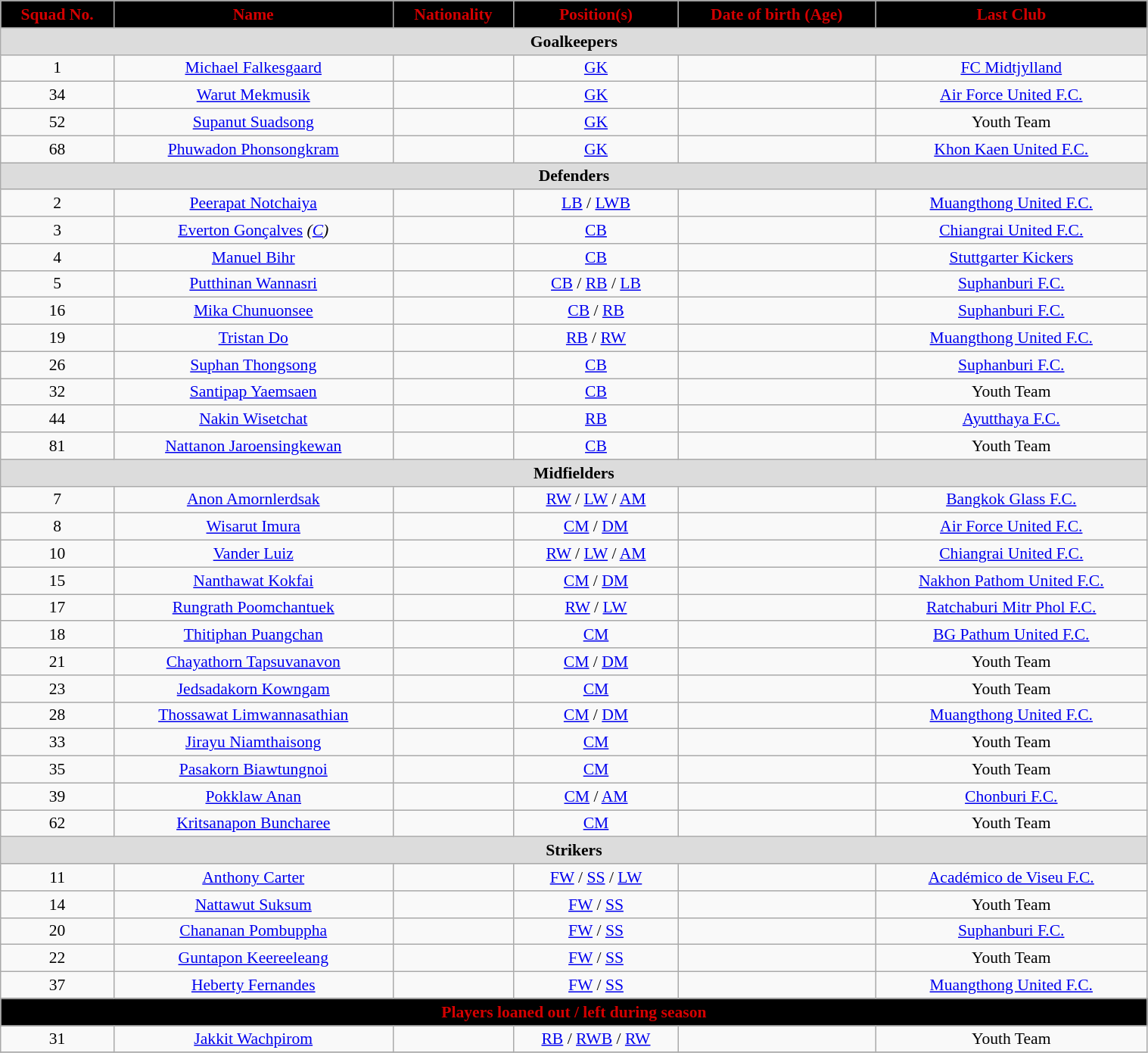<table class="wikitable" style="text-align:center; font-size:90%; width:80%;">
<tr>
<th style="background:#000000; color:#d30000; text-align:center;">Squad No.</th>
<th style="background:#000000; color:#d30000; text-align:center;">Name</th>
<th style="background:#000000; color:#d30000; text-align:center;">Nationality</th>
<th style="background:#000000; color:#d30000; text-align:center;">Position(s)</th>
<th style="background:#000000; color:#d30000; text-align:center;">Date of birth (Age)</th>
<th style="background:#000000; color:#d30000; text-align:center;">Last Club</th>
</tr>
<tr>
<th colspan="6" style="background:#DCDCDC; text-align:center;">Goalkeepers</th>
</tr>
<tr>
<td>1</td>
<td><a href='#'>Michael Falkesgaard</a></td>
<td></td>
<td><a href='#'>GK</a></td>
<td></td>
<td> <a href='#'>FC Midtjylland</a></td>
</tr>
<tr>
<td>34</td>
<td><a href='#'>Warut Mekmusik</a></td>
<td></td>
<td><a href='#'>GK</a></td>
<td></td>
<td> <a href='#'>Air Force United F.C.</a></td>
</tr>
<tr>
<td>52</td>
<td><a href='#'>Supanut Suadsong</a></td>
<td></td>
<td><a href='#'>GK</a></td>
<td></td>
<td>Youth Team</td>
</tr>
<tr>
<td>68</td>
<td><a href='#'>Phuwadon Phonsongkram</a></td>
<td></td>
<td><a href='#'>GK</a></td>
<td></td>
<td> <a href='#'>Khon Kaen United F.C.</a></td>
</tr>
<tr>
<th colspan="6" style="background:#DCDCDC; text-align:center;">Defenders</th>
</tr>
<tr>
<td>2</td>
<td><a href='#'>Peerapat Notchaiya</a></td>
<td></td>
<td><a href='#'>LB</a> / <a href='#'>LWB</a></td>
<td></td>
<td> <a href='#'>Muangthong United F.C.</a></td>
</tr>
<tr>
<td>3</td>
<td><a href='#'>Everton Gonçalves</a> <em>(<a href='#'>C</a>)</em></td>
<td></td>
<td><a href='#'>CB</a></td>
<td></td>
<td> <a href='#'>Chiangrai United F.C.</a></td>
</tr>
<tr>
<td>4</td>
<td><a href='#'>Manuel Bihr</a></td>
<td></td>
<td><a href='#'>CB</a></td>
<td></td>
<td> <a href='#'>Stuttgarter Kickers</a></td>
</tr>
<tr>
<td>5</td>
<td><a href='#'>Putthinan Wannasri</a></td>
<td></td>
<td><a href='#'>CB</a> / <a href='#'>RB</a> / <a href='#'>LB</a></td>
<td></td>
<td> <a href='#'>Suphanburi F.C.</a></td>
</tr>
<tr>
<td>16</td>
<td><a href='#'>Mika Chunuonsee</a></td>
<td></td>
<td><a href='#'>CB</a> / <a href='#'>RB</a></td>
<td></td>
<td> <a href='#'>Suphanburi F.C.</a></td>
</tr>
<tr>
<td>19</td>
<td><a href='#'>Tristan Do</a></td>
<td></td>
<td><a href='#'>RB</a> / <a href='#'>RW</a></td>
<td></td>
<td> <a href='#'>Muangthong United F.C.</a></td>
</tr>
<tr>
<td>26</td>
<td><a href='#'>Suphan Thongsong</a></td>
<td></td>
<td><a href='#'>CB</a></td>
<td></td>
<td> <a href='#'>Suphanburi F.C.</a></td>
</tr>
<tr>
<td>32</td>
<td><a href='#'>Santipap Yaemsaen</a></td>
<td></td>
<td><a href='#'>CB</a></td>
<td></td>
<td>Youth Team</td>
</tr>
<tr>
<td>44</td>
<td><a href='#'>Nakin Wisetchat</a></td>
<td></td>
<td><a href='#'>RB</a></td>
<td></td>
<td> <a href='#'>Ayutthaya F.C.</a></td>
</tr>
<tr>
<td>81</td>
<td><a href='#'>Nattanon Jaroensingkewan</a></td>
<td></td>
<td><a href='#'>CB</a></td>
<td></td>
<td>Youth Team</td>
</tr>
<tr>
<th colspan="6" style="background:#DCDCDC; text-align:center;">Midfielders</th>
</tr>
<tr>
<td>7</td>
<td><a href='#'>Anon Amornlerdsak</a></td>
<td></td>
<td><a href='#'>RW</a> / <a href='#'>LW</a> / <a href='#'>AM</a></td>
<td></td>
<td> <a href='#'>Bangkok Glass F.C.</a></td>
</tr>
<tr>
<td>8</td>
<td><a href='#'>Wisarut Imura</a></td>
<td></td>
<td><a href='#'>CM</a> / <a href='#'>DM</a></td>
<td></td>
<td> <a href='#'>Air Force United F.C.</a></td>
</tr>
<tr>
<td>10</td>
<td><a href='#'>Vander Luiz</a></td>
<td></td>
<td><a href='#'>RW</a> / <a href='#'>LW</a> / <a href='#'>AM</a></td>
<td></td>
<td> <a href='#'>Chiangrai United F.C.</a></td>
</tr>
<tr>
<td>15</td>
<td><a href='#'>Nanthawat Kokfai</a></td>
<td></td>
<td><a href='#'>CM</a> / <a href='#'>DM</a></td>
<td></td>
<td> <a href='#'>Nakhon Pathom United F.C.</a></td>
</tr>
<tr>
<td>17</td>
<td><a href='#'>Rungrath Poomchantuek</a></td>
<td></td>
<td><a href='#'>RW</a> / <a href='#'>LW</a></td>
<td></td>
<td> <a href='#'>Ratchaburi Mitr Phol F.C.</a></td>
</tr>
<tr>
<td>18</td>
<td><a href='#'>Thitiphan Puangchan</a></td>
<td></td>
<td><a href='#'>CM</a></td>
<td></td>
<td> <a href='#'>BG Pathum United F.C.</a></td>
</tr>
<tr>
<td>21</td>
<td><a href='#'>Chayathorn Tapsuvanavon</a></td>
<td></td>
<td><a href='#'>CM</a> / <a href='#'>DM</a></td>
<td></td>
<td>Youth Team</td>
</tr>
<tr>
<td>23</td>
<td><a href='#'>Jedsadakorn Kowngam</a></td>
<td></td>
<td><a href='#'>CM</a></td>
<td></td>
<td>Youth Team</td>
</tr>
<tr>
<td>28</td>
<td><a href='#'>Thossawat Limwannasathian</a></td>
<td></td>
<td><a href='#'>CM</a> / <a href='#'>DM</a></td>
<td></td>
<td> <a href='#'>Muangthong United F.C.</a></td>
</tr>
<tr>
<td>33</td>
<td><a href='#'>Jirayu Niamthaisong</a></td>
<td></td>
<td><a href='#'>CM</a></td>
<td></td>
<td>Youth Team</td>
</tr>
<tr>
<td>35</td>
<td><a href='#'>Pasakorn Biawtungnoi</a></td>
<td></td>
<td><a href='#'>CM</a></td>
<td></td>
<td>Youth Team</td>
</tr>
<tr>
<td>39</td>
<td><a href='#'>Pokklaw Anan</a></td>
<td></td>
<td><a href='#'>CM</a> / <a href='#'>AM</a></td>
<td></td>
<td> <a href='#'>Chonburi F.C.</a></td>
</tr>
<tr>
<td>62</td>
<td><a href='#'>Kritsanapon Buncharee</a></td>
<td></td>
<td><a href='#'>CM</a></td>
<td></td>
<td>Youth Team</td>
</tr>
<tr>
<th colspan="6" style="background:#DCDCDC; text-align:center;">Strikers</th>
</tr>
<tr>
<td>11</td>
<td><a href='#'>Anthony Carter</a></td>
<td></td>
<td><a href='#'>FW</a> / <a href='#'>SS</a> / <a href='#'>LW</a></td>
<td></td>
<td> <a href='#'>Académico de Viseu F.C.</a></td>
</tr>
<tr>
<td>14</td>
<td><a href='#'>Nattawut Suksum</a></td>
<td></td>
<td><a href='#'>FW</a> / <a href='#'>SS</a></td>
<td></td>
<td>Youth Team</td>
</tr>
<tr>
<td>20</td>
<td><a href='#'>Chananan Pombuppha</a></td>
<td></td>
<td><a href='#'>FW</a> / <a href='#'>SS</a></td>
<td></td>
<td> <a href='#'>Suphanburi F.C.</a></td>
</tr>
<tr>
<td>22</td>
<td><a href='#'>Guntapon Keereeleang</a></td>
<td></td>
<td><a href='#'>FW</a> / <a href='#'>SS</a></td>
<td></td>
<td>Youth Team</td>
</tr>
<tr>
<td>37</td>
<td><a href='#'>Heberty Fernandes</a></td>
<td></td>
<td><a href='#'>FW</a> / <a href='#'>SS</a></td>
<td></td>
<td> <a href='#'>Muangthong United F.C.</a></td>
</tr>
<tr>
<th colspan="8" style="background:#000000; color:#d30000; text-align:center">Players loaned out / left during season</th>
</tr>
<tr>
<td>31</td>
<td><a href='#'>Jakkit Wachpirom</a></td>
<td></td>
<td><a href='#'>RB</a> / <a href='#'>RWB</a> / <a href='#'>RW</a></td>
<td></td>
<td>Youth Team</td>
</tr>
<tr>
</tr>
</table>
